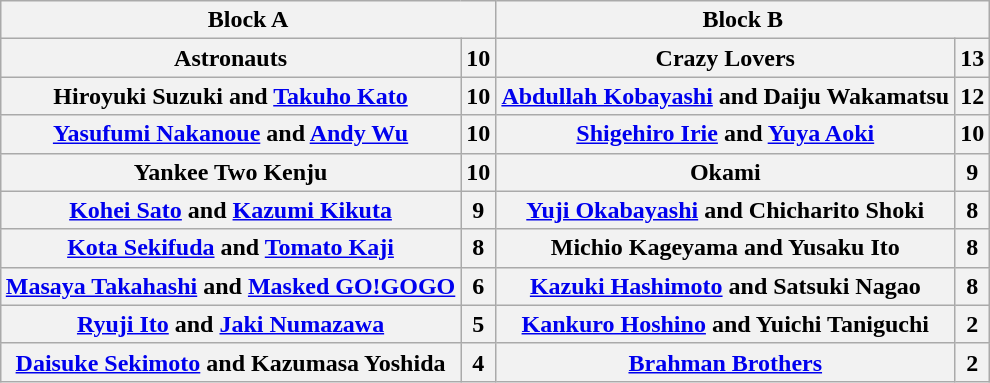<table class="wikitable" style="margin: 1em auto 1em auto">
<tr>
<th colspan="2">Block A</th>
<th colspan="2">Block B</th>
</tr>
<tr>
<th>Astronauts<br></th>
<th>10</th>
<th>Crazy Lovers<br></th>
<th>13</th>
</tr>
<tr>
<th>Hiroyuki Suzuki and <a href='#'>Takuho Kato</a></th>
<th>10</th>
<th><a href='#'>Abdullah Kobayashi</a> and Daiju Wakamatsu</th>
<th>12</th>
</tr>
<tr>
<th><a href='#'>Yasufumi Nakanoue</a> and <a href='#'>Andy Wu</a></th>
<th>10</th>
<th><a href='#'>Shigehiro Irie</a> and <a href='#'>Yuya Aoki</a></th>
<th>10</th>
</tr>
<tr>
<th>Yankee Two Kenju<br></th>
<th>10</th>
<th>Okami<br></th>
<th>9</th>
</tr>
<tr>
<th><a href='#'>Kohei Sato</a> and <a href='#'>Kazumi Kikuta</a></th>
<th>9</th>
<th><a href='#'>Yuji Okabayashi</a> and Chicharito Shoki</th>
<th>8</th>
</tr>
<tr>
<th><a href='#'>Kota Sekifuda</a> and <a href='#'>Tomato Kaji</a></th>
<th>8</th>
<th>Michio Kageyama and Yusaku Ito</th>
<th>8</th>
</tr>
<tr>
<th><a href='#'>Masaya Takahashi</a> and <a href='#'>Masked GO!GOGO</a></th>
<th>6</th>
<th><a href='#'>Kazuki Hashimoto</a> and Satsuki Nagao</th>
<th>8</th>
</tr>
<tr>
<th><a href='#'>Ryuji Ito</a> and <a href='#'>Jaki Numazawa</a></th>
<th>5</th>
<th><a href='#'>Kankuro Hoshino</a> and Yuichi Taniguchi</th>
<th>2</th>
</tr>
<tr>
<th><a href='#'>Daisuke Sekimoto</a> and Kazumasa Yoshida</th>
<th>4</th>
<th><a href='#'>Brahman Brothers</a><br></th>
<th>2</th>
</tr>
</table>
